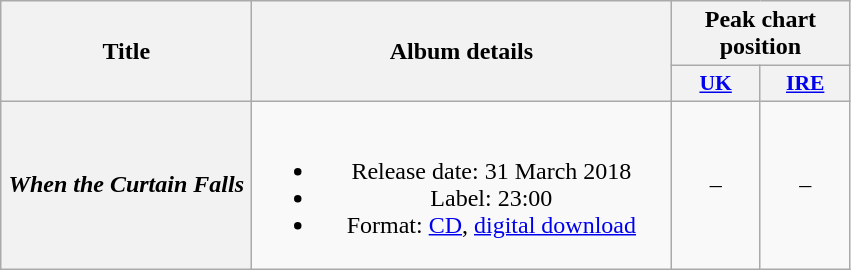<table class="wikitable plainrowheaders" style="text-align:center;">
<tr>
<th scope="col" rowspan="2" style="width:10em;">Title</th>
<th scope="col" rowspan="2" style="width:17em;">Album details</th>
<th scope="col" colspan="2" style="width:7em;">Peak chart position</th>
</tr>
<tr>
<th scope="col" style="width:2.5em;font-size:90%;"><a href='#'>UK</a><br></th>
<th scope="col" style="width:2.5em;font-size:90%;"><a href='#'>IRE</a><br></th>
</tr>
<tr>
<th scope="row"><em>When the Curtain Falls</em></th>
<td><br><ul><li>Release date: 31 March 2018</li><li>Label: 23:00</li><li>Format: <a href='#'>CD</a>, <a href='#'>digital download</a></li></ul></td>
<td>–</td>
<td>–</td>
</tr>
</table>
